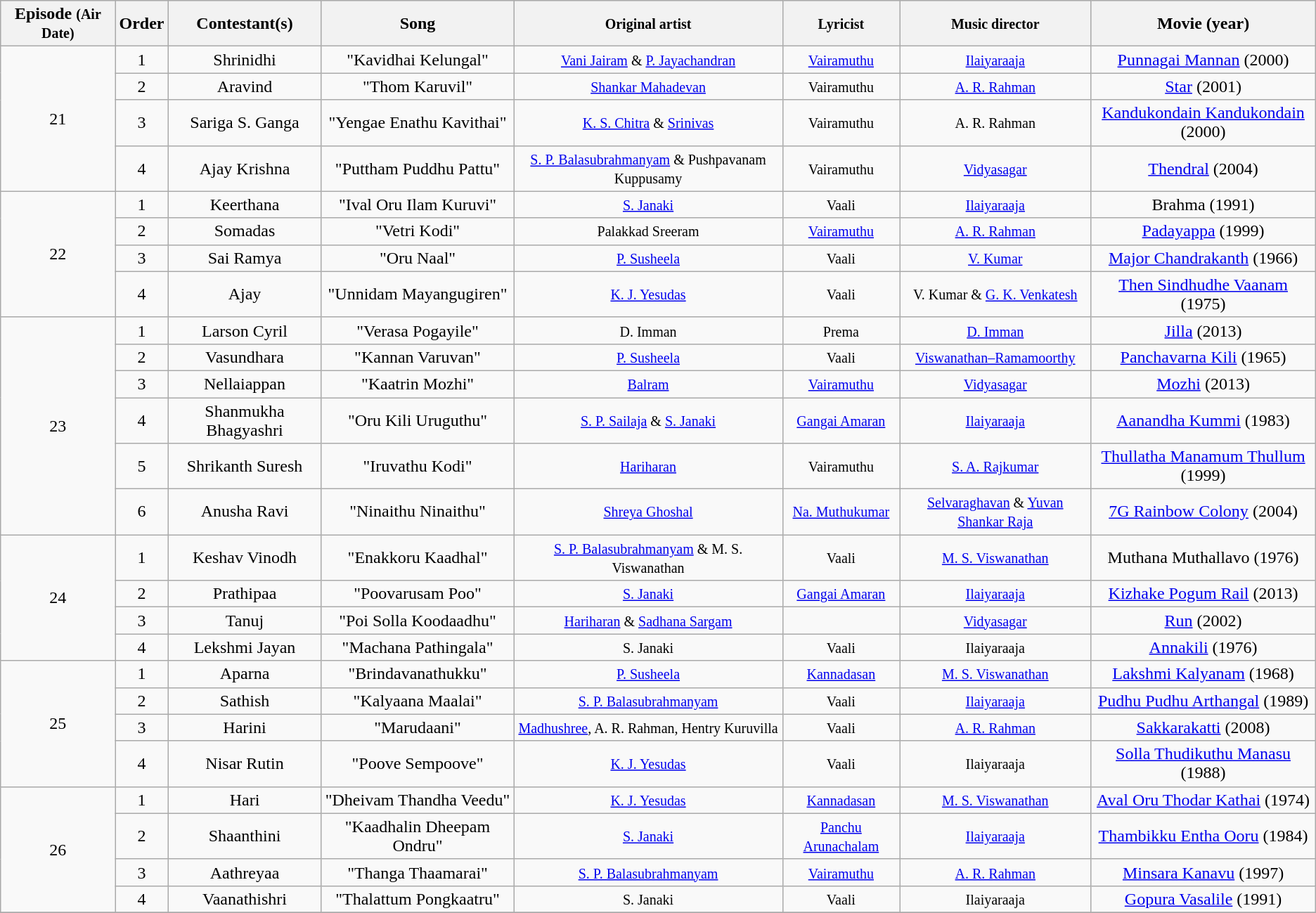<table class="wikitable sortable" style="text-align: center; width: auto;">
<tr style="background:lightgrey; text-align:center;">
<th>Episode <small>(Air Date)</small></th>
<th>Order</th>
<th>Contestant(s)</th>
<th>Song</th>
<th><small>Original artist</small></th>
<th><small>Lyricist</small></th>
<th><small>Music director</small></th>
<th>Movie (year)</th>
</tr>
<tr>
<td rowspan=4>21 <br><small></small></td>
<td>1</td>
<td>Shrinidhi</td>
<td>"Kavidhai Kelungal"</td>
<td><small><a href='#'>Vani Jairam</a> & <a href='#'>P. Jayachandran</a></small></td>
<td><small><a href='#'>Vairamuthu</a></small></td>
<td><small><a href='#'>Ilaiyaraaja</a></small></td>
<td><a href='#'>Punnagai Mannan</a> (2000)</td>
</tr>
<tr>
<td>2</td>
<td>Aravind</td>
<td>"Thom Karuvil"</td>
<td><small><a href='#'>Shankar Mahadevan</a></small></td>
<td><small>Vairamuthu</small></td>
<td><small><a href='#'>A. R. Rahman</a></small></td>
<td><a href='#'>Star</a> (2001)</td>
</tr>
<tr>
<td>3</td>
<td>Sariga S. Ganga</td>
<td>"Yengae Enathu Kavithai"</td>
<td><small><a href='#'>K. S. Chitra</a> & <a href='#'>Srinivas</a></small></td>
<td><small>Vairamuthu</small></td>
<td><small>A. R. Rahman</small></td>
<td><a href='#'>Kandukondain Kandukondain</a> (2000)</td>
</tr>
<tr>
<td>4</td>
<td>Ajay Krishna</td>
<td>"Puttham Puddhu Pattu"</td>
<td><small><a href='#'>S. P. Balasubrahmanyam</a> & Pushpavanam Kuppusamy</small></td>
<td><small>Vairamuthu</small></td>
<td><small><a href='#'>Vidyasagar</a></small></td>
<td><a href='#'>Thendral</a> (2004)</td>
</tr>
<tr>
<td rowspan=4>22 <br><small></small></td>
<td>1</td>
<td>Keerthana</td>
<td>"Ival Oru Ilam Kuruvi"</td>
<td><small><a href='#'>S. Janaki</a></small></td>
<td><small>Vaali</small></td>
<td><small><a href='#'>Ilaiyaraaja</a></small></td>
<td>Brahma (1991)</td>
</tr>
<tr>
<td>2</td>
<td>Somadas</td>
<td>"Vetri Kodi"</td>
<td><small>Palakkad Sreeram</small></td>
<td><small><a href='#'>Vairamuthu</a></small></td>
<td><small><a href='#'>A. R. Rahman</a></small></td>
<td><a href='#'>Padayappa</a> (1999)</td>
</tr>
<tr>
<td>3</td>
<td>Sai Ramya</td>
<td>"Oru Naal"</td>
<td><small><a href='#'>P. Susheela</a></small></td>
<td><small>Vaali</small></td>
<td><small><a href='#'>V. Kumar</a></small></td>
<td><a href='#'>Major Chandrakanth</a> (1966)</td>
</tr>
<tr>
<td>4</td>
<td>Ajay</td>
<td>"Unnidam Mayangugiren"</td>
<td><small><a href='#'>K. J. Yesudas</a></small></td>
<td><small>Vaali</small></td>
<td><small>V. Kumar & <a href='#'>G. K. Venkatesh</a></small></td>
<td><a href='#'>Then Sindhudhe Vaanam</a> (1975)</td>
</tr>
<tr>
<td rowspan=6>23 <br><small></small></td>
<td>1</td>
<td>Larson Cyril</td>
<td>"Verasa Pogayile"</td>
<td><small>D. Imman</small></td>
<td><small>Prema</small></td>
<td><small><a href='#'>D. Imman</a></small></td>
<td><a href='#'>Jilla</a> (2013)</td>
</tr>
<tr>
<td>2</td>
<td>Vasundhara</td>
<td>"Kannan Varuvan"</td>
<td><small><a href='#'>P. Susheela</a></small></td>
<td><small>Vaali</small></td>
<td><small><a href='#'>Viswanathan–Ramamoorthy</a></small></td>
<td><a href='#'>Panchavarna Kili</a> (1965)</td>
</tr>
<tr>
<td>3</td>
<td>Nellaiappan</td>
<td>"Kaatrin Mozhi"</td>
<td><small><a href='#'>Balram</a></small></td>
<td><small><a href='#'>Vairamuthu</a></small></td>
<td><small><a href='#'>Vidyasagar</a></small></td>
<td><a href='#'>Mozhi</a> (2013)</td>
</tr>
<tr>
<td>4</td>
<td>Shanmukha Bhagyashri</td>
<td>"Oru Kili Uruguthu"</td>
<td><small><a href='#'>S. P. Sailaja</a> & <a href='#'>S. Janaki</a></small></td>
<td><small><a href='#'>Gangai Amaran</a></small></td>
<td><small><a href='#'>Ilaiyaraaja</a></small></td>
<td><a href='#'>Aanandha Kummi</a> (1983)</td>
</tr>
<tr>
<td>5</td>
<td>Shrikanth Suresh</td>
<td>"Iruvathu Kodi"</td>
<td><small><a href='#'>Hariharan</a></small></td>
<td><small>Vairamuthu</small></td>
<td><small><a href='#'>S. A. Rajkumar</a></small></td>
<td><a href='#'>Thullatha Manamum Thullum</a> (1999)</td>
</tr>
<tr>
<td>6</td>
<td>Anusha Ravi</td>
<td>"Ninaithu Ninaithu"</td>
<td><small><a href='#'>Shreya Ghoshal</a></small></td>
<td><small><a href='#'>Na. Muthukumar</a></small></td>
<td><small><a href='#'>Selvaraghavan</a> & <a href='#'>Yuvan Shankar Raja</a></small></td>
<td><a href='#'>7G Rainbow Colony</a> (2004)</td>
</tr>
<tr>
<td rowspan=4>24 <br><small></small></td>
<td>1</td>
<td>Keshav Vinodh</td>
<td>"Enakkoru Kaadhal"</td>
<td><small><a href='#'>S. P. Balasubrahmanyam</a> & M. S. Viswanathan</small></td>
<td><small>Vaali</small></td>
<td><small><a href='#'>M. S. Viswanathan</a></small></td>
<td>Muthana Muthallavo (1976)</td>
</tr>
<tr>
<td>2</td>
<td>Prathipaa</td>
<td>"Poovarusam Poo"</td>
<td><small><a href='#'>S. Janaki</a></small></td>
<td><small><a href='#'>Gangai Amaran</a></small></td>
<td><small><a href='#'>Ilaiyaraaja</a></small></td>
<td><a href='#'>Kizhake Pogum Rail</a> (2013)</td>
</tr>
<tr>
<td>3</td>
<td>Tanuj</td>
<td>"Poi Solla Koodaadhu"</td>
<td><small><a href='#'>Hariharan</a> & <a href='#'>Sadhana Sargam</a></small></td>
<td></td>
<td><small><a href='#'>Vidyasagar</a></small></td>
<td><a href='#'>Run</a> (2002)</td>
</tr>
<tr>
<td>4</td>
<td>Lekshmi Jayan</td>
<td>"Machana Pathingala"</td>
<td><small>S. Janaki</small></td>
<td><small>Vaali</small></td>
<td><small>Ilaiyaraaja</small></td>
<td><a href='#'>Annakili</a> (1976)</td>
</tr>
<tr>
<td rowspan=4>25 <br><small></small></td>
<td>1</td>
<td>Aparna</td>
<td>"Brindavanathukku"</td>
<td><small><a href='#'>P. Susheela</a></small></td>
<td><small><a href='#'>Kannadasan</a></small></td>
<td><small><a href='#'>M. S. Viswanathan</a></small></td>
<td><a href='#'>Lakshmi Kalyanam</a> (1968)</td>
</tr>
<tr>
<td>2</td>
<td>Sathish</td>
<td>"Kalyaana Maalai"</td>
<td><small><a href='#'>S. P. Balasubrahmanyam</a></small></td>
<td><small>Vaali</small></td>
<td><small><a href='#'>Ilaiyaraaja</a></small></td>
<td><a href='#'>Pudhu Pudhu Arthangal</a> (1989)</td>
</tr>
<tr>
<td>3</td>
<td>Harini</td>
<td>"Marudaani"</td>
<td><small><a href='#'>Madhushree</a>, A. R. Rahman, Hentry Kuruvilla</small></td>
<td><small>Vaali</small></td>
<td><small><a href='#'>A. R. Rahman</a></small></td>
<td><a href='#'>Sakkarakatti</a> (2008)</td>
</tr>
<tr>
<td>4</td>
<td>Nisar Rutin</td>
<td>"Poove Sempoove"</td>
<td><small><a href='#'>K. J. Yesudas</a></small></td>
<td><small>Vaali</small></td>
<td><small>Ilaiyaraaja</small></td>
<td><a href='#'>Solla Thudikuthu Manasu</a> (1988)</td>
</tr>
<tr>
<td rowspan=4>26 <br><small></small></td>
<td>1</td>
<td>Hari</td>
<td>"Dheivam Thandha Veedu"</td>
<td><small><a href='#'>K. J. Yesudas</a></small></td>
<td><small><a href='#'>Kannadasan</a></small></td>
<td><small><a href='#'>M. S. Viswanathan</a></small></td>
<td><a href='#'>Aval Oru Thodar Kathai</a> (1974)</td>
</tr>
<tr>
<td>2</td>
<td>Shaanthini</td>
<td>"Kaadhalin Dheepam Ondru"</td>
<td><small><a href='#'>S. Janaki</a></small></td>
<td><small><a href='#'>Panchu Arunachalam</a></small></td>
<td><small><a href='#'>Ilaiyaraaja</a></small></td>
<td><a href='#'>Thambikku Entha Ooru</a> (1984)</td>
</tr>
<tr>
<td>3</td>
<td>Aathreyaa</td>
<td>"Thanga Thaamarai"</td>
<td><small><a href='#'>S. P. Balasubrahmanyam</a></small></td>
<td><small><a href='#'>Vairamuthu</a></small></td>
<td><small><a href='#'>A. R. Rahman</a></small></td>
<td><a href='#'>Minsara Kanavu</a> (1997)</td>
</tr>
<tr>
<td>4</td>
<td>Vaanathishri</td>
<td>"Thalattum Pongkaatru"</td>
<td><small>S. Janaki</small></td>
<td><small>Vaali</small></td>
<td><small>Ilaiyaraaja</small></td>
<td><a href='#'>Gopura Vasalile</a> (1991)</td>
</tr>
<tr>
</tr>
</table>
